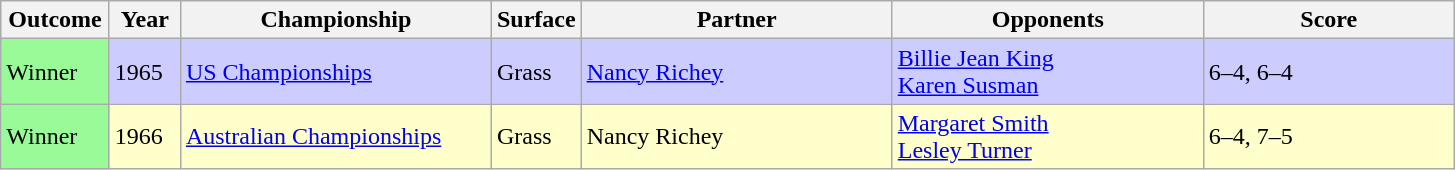<table class="sortable wikitable">
<tr>
<th style="width:65px">Outcome</th>
<th style="width:40px">Year</th>
<th style="width:200px">Championship</th>
<th style="width:50px">Surface</th>
<th style="width:200px">Partner</th>
<th style="width:200px">Opponents</th>
<th style="width:160px" class="unsortable">Score</th>
</tr>
<tr style="background:#ccf;">
<td style="background:#98fb98;">Winner</td>
<td>1965</td>
<td><a href='#'>US Championships</a></td>
<td>Grass</td>
<td> <a href='#'>Nancy Richey</a></td>
<td> <a href='#'>Billie Jean King</a> <br>  <a href='#'>Karen Susman</a></td>
<td>6–4, 6–4</td>
</tr>
<tr style="background:#ffc;">
<td style="background:#98fb98;">Winner</td>
<td>1966</td>
<td><a href='#'>Australian Championships</a></td>
<td>Grass</td>
<td> Nancy Richey</td>
<td> <a href='#'>Margaret Smith</a> <br>  <a href='#'>Lesley Turner</a></td>
<td>6–4, 7–5</td>
</tr>
</table>
